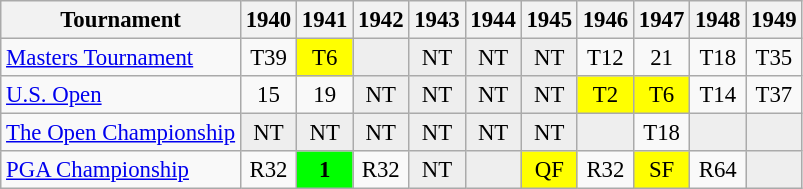<table class="wikitable" style="font-size:95%;text-align:center;">
<tr>
<th>Tournament</th>
<th>1940</th>
<th>1941</th>
<th>1942</th>
<th>1943</th>
<th>1944</th>
<th>1945</th>
<th>1946</th>
<th>1947</th>
<th>1948</th>
<th>1949</th>
</tr>
<tr>
<td align=left><a href='#'>Masters Tournament</a></td>
<td>T39</td>
<td style="background:yellow;">T6</td>
<td style="background:#eeeeee;"></td>
<td style="background:#eeeeee;">NT</td>
<td style="background:#eeeeee;">NT</td>
<td style="background:#eeeeee;">NT</td>
<td>T12</td>
<td>21</td>
<td>T18</td>
<td>T35</td>
</tr>
<tr>
<td align=left><a href='#'>U.S. Open</a></td>
<td>15</td>
<td>19</td>
<td style="background:#eeeeee;">NT</td>
<td style="background:#eeeeee;">NT</td>
<td style="background:#eeeeee;">NT</td>
<td style="background:#eeeeee;">NT</td>
<td style="background:yellow;">T2</td>
<td style="background:yellow;">T6</td>
<td>T14</td>
<td>T37</td>
</tr>
<tr>
<td align=left><a href='#'>The Open Championship</a></td>
<td style="background:#eeeeee;">NT</td>
<td style="background:#eeeeee;">NT</td>
<td style="background:#eeeeee;">NT</td>
<td style="background:#eeeeee;">NT</td>
<td style="background:#eeeeee;">NT</td>
<td style="background:#eeeeee;">NT</td>
<td style="background:#eeeeee;"></td>
<td>T18</td>
<td style="background:#eeeeee;"></td>
<td style="background:#eeeeee;"></td>
</tr>
<tr>
<td align=left><a href='#'>PGA Championship</a></td>
<td>R32</td>
<td style="background:lime;"><strong>1</strong></td>
<td>R32</td>
<td style="background:#eeeeee;">NT</td>
<td style="background:#eeeeee;"></td>
<td style="background:yellow;">QF</td>
<td>R32</td>
<td style="background:yellow;">SF</td>
<td>R64</td>
<td style="background:#eeeeee;"></td>
</tr>
</table>
